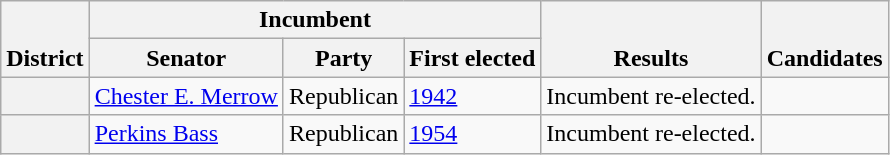<table class=wikitable>
<tr valign=bottom>
<th rowspan=2>District</th>
<th colspan=3>Incumbent</th>
<th rowspan=2>Results</th>
<th rowspan=2>Candidates</th>
</tr>
<tr>
<th>Senator</th>
<th>Party</th>
<th>First elected</th>
</tr>
<tr>
<th></th>
<td><a href='#'>Chester E. Merrow</a></td>
<td>Republican</td>
<td><a href='#'>1942</a></td>
<td>Incumbent re-elected.</td>
<td nowrap></td>
</tr>
<tr>
<th></th>
<td><a href='#'>Perkins Bass</a></td>
<td>Republican</td>
<td><a href='#'>1954</a></td>
<td>Incumbent re-elected.</td>
<td nowrap></td>
</tr>
</table>
